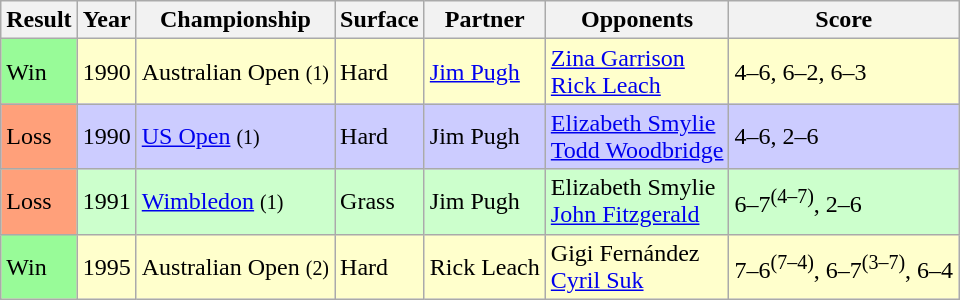<table class="sortable wikitable">
<tr>
<th>Result</th>
<th>Year</th>
<th>Championship</th>
<th>Surface</th>
<th>Partner</th>
<th>Opponents</th>
<th>Score</th>
</tr>
<tr style="background:#ffffcc;">
<td style="background:#98fb98;">Win</td>
<td>1990</td>
<td>Australian Open <small>(1)</small></td>
<td>Hard</td>
<td> <a href='#'>Jim Pugh</a></td>
<td> <a href='#'>Zina Garrison</a> <br>  <a href='#'>Rick Leach</a></td>
<td>4–6, 6–2, 6–3</td>
</tr>
<tr style="background:#ccccff;">
<td style="background:#ffa07a;">Loss</td>
<td>1990</td>
<td><a href='#'>US Open</a> <small>(1)</small></td>
<td>Hard</td>
<td> Jim Pugh</td>
<td> <a href='#'>Elizabeth Smylie</a> <br>  <a href='#'>Todd Woodbridge</a></td>
<td>4–6, 2–6</td>
</tr>
<tr style="background:#ccffcc;">
<td style="background:#ffa07a;">Loss</td>
<td>1991</td>
<td><a href='#'>Wimbledon</a> <small>(1)</small></td>
<td>Grass</td>
<td> Jim Pugh</td>
<td> Elizabeth Smylie <br>  <a href='#'>John Fitzgerald</a></td>
<td>6–7<sup>(4–7)</sup>, 2–6</td>
</tr>
<tr style="background:#ffffcc;">
<td style="background:#98fb98;">Win</td>
<td>1995</td>
<td>Australian Open <small>(2)</small></td>
<td>Hard</td>
<td> Rick Leach</td>
<td> Gigi Fernández <br>  <a href='#'>Cyril Suk</a></td>
<td>7–6<sup>(7–4)</sup>, 6–7<sup>(3–7)</sup>, 6–4</td>
</tr>
</table>
